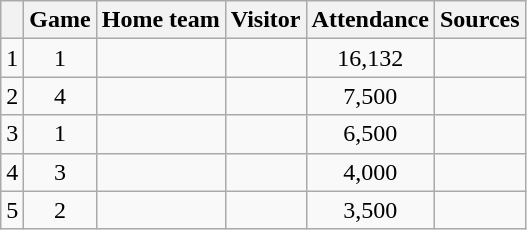<table class="wikitable" style="text-align:center">
<tr>
<th></th>
<th>Game</th>
<th>Home team</th>
<th>Visitor</th>
<th>Attendance</th>
<th>Sources</th>
</tr>
<tr>
<td align="centre">1</td>
<td align="centre">1</td>
<td align="left"></td>
<td align="left"></td>
<td align="centre">16,132</td>
<td align="centre"></td>
</tr>
<tr>
<td align="centre">2</td>
<td align="centre">4</td>
<td align="left"></td>
<td align="left"></td>
<td align="centre">7,500</td>
<td align="centre"></td>
</tr>
<tr>
<td align="centre">3</td>
<td align="centre">1</td>
<td align="left"></td>
<td align="left"></td>
<td align="centre">6,500</td>
<td align="centre"></td>
</tr>
<tr>
<td align="centre">4</td>
<td align="centre">3</td>
<td align="left"></td>
<td align="left"></td>
<td align="centre">4,000</td>
<td align="centre"></td>
</tr>
<tr>
<td align="centre">5</td>
<td align="centre">2</td>
<td align="left"></td>
<td align="left"></td>
<td align="centre">3,500</td>
<td align="centre"></td>
</tr>
</table>
